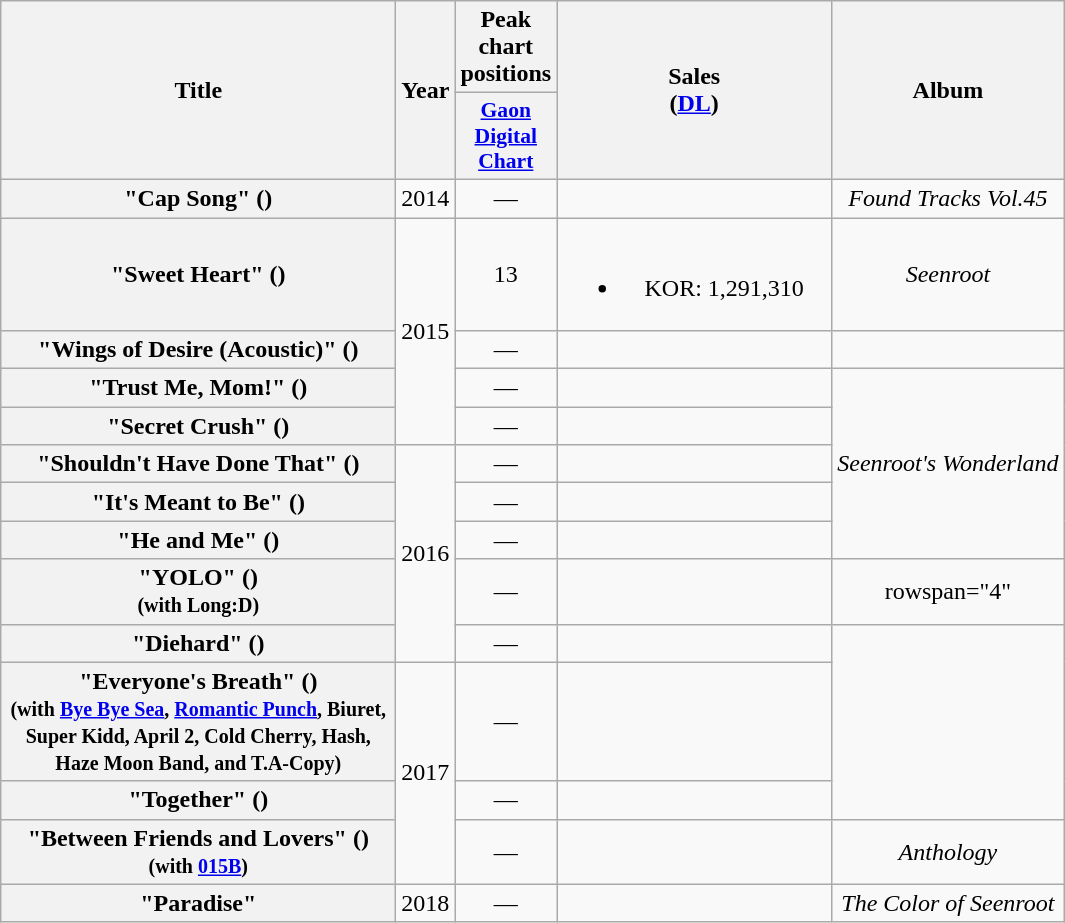<table class="wikitable plainrowheaders" style="text-align:center;" border="1">
<tr>
<th scope="col" rowspan="2" style="width:16em;">Title</th>
<th scope="col" rowspan="2">Year</th>
<th scope="col">Peak chart positions</th>
<th scope="col" rowspan="2" style="width:11em;">Sales<br>(<a href='#'>DL</a>)</th>
<th scope="col" rowspan="2">Album</th>
</tr>
<tr>
<th scope="col" style="width:3em;font-size:90%;"><a href='#'>Gaon Digital Chart</a><br></th>
</tr>
<tr>
<th scope="row">"Cap Song" ()</th>
<td>2014</td>
<td>—</td>
<td></td>
<td><em>Found Tracks Vol.45</em></td>
</tr>
<tr>
<th scope="row">"Sweet Heart" ()</th>
<td rowspan="4">2015</td>
<td>13</td>
<td><br><ul><li>KOR: 1,291,310</li></ul></td>
<td><em>Seenroot</em></td>
</tr>
<tr>
<th scope="row">"Wings of Desire (Acoustic)" ()</th>
<td>—</td>
<td></td>
<td></td>
</tr>
<tr>
<th scope="row">"Trust Me, Mom!" ()</th>
<td>—</td>
<td></td>
<td rowspan="5"><em>Seenroot's Wonderland</em></td>
</tr>
<tr>
<th scope="row">"Secret Crush" ()</th>
<td>—</td>
<td></td>
</tr>
<tr>
<th scope="row">"Shouldn't Have Done That" ()</th>
<td rowspan="5">2016</td>
<td>—</td>
<td></td>
</tr>
<tr>
<th scope="row">"It's Meant to Be" ()</th>
<td>—</td>
<td></td>
</tr>
<tr>
<th scope="row">"He and Me" ()</th>
<td>—</td>
<td></td>
</tr>
<tr>
<th scope="row">"YOLO" ()<br><small>(with Long:D)</small></th>
<td>—</td>
<td></td>
<td>rowspan="4" </td>
</tr>
<tr>
<th scope="row">"Diehard" ()</th>
<td>—</td>
<td></td>
</tr>
<tr>
<th scope="row">"Everyone's Breath" ()<br><small>(with <a href='#'>Bye Bye Sea</a>, <a href='#'>Romantic Punch</a>, Biuret, Super Kidd, April 2, Cold Cherry, Hash, Haze Moon Band, and T.A-Copy)</small></th>
<td rowspan="3">2017</td>
<td>—</td>
<td></td>
</tr>
<tr>
<th scope="row">"Together" ()</th>
<td>—</td>
<td></td>
</tr>
<tr>
<th scope="row">"Between Friends and Lovers" ()<br><small>(with <a href='#'>015B</a>)</small></th>
<td>—</td>
<td></td>
<td><em>Anthology</em></td>
</tr>
<tr>
<th scope="row">"Paradise"</th>
<td>2018</td>
<td>—</td>
<td></td>
<td><em>The Color of Seenroot</em></td>
</tr>
</table>
